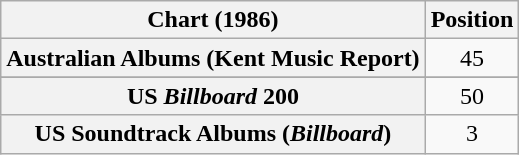<table class="wikitable sortable plainrowheaders" style="text-align:center">
<tr>
<th scope="col">Chart (1986)</th>
<th scope="col">Position</th>
</tr>
<tr>
<th scope="row">Australian Albums (Kent Music Report)</th>
<td>45</td>
</tr>
<tr>
</tr>
<tr>
<th scope="row">US <em>Billboard</em> 200</th>
<td>50</td>
</tr>
<tr>
<th scope="row">US Soundtrack Albums (<em>Billboard</em>)</th>
<td>3</td>
</tr>
</table>
